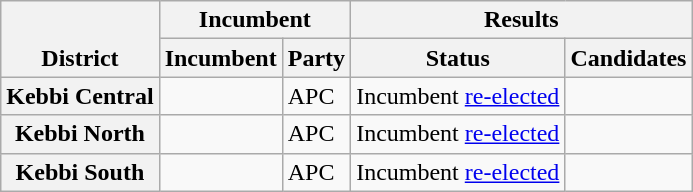<table class="wikitable sortable">
<tr valign=bottom>
<th rowspan=2>District</th>
<th colspan=2>Incumbent</th>
<th colspan=2>Results</th>
</tr>
<tr valign=bottom>
<th>Incumbent</th>
<th>Party</th>
<th>Status</th>
<th>Candidates</th>
</tr>
<tr>
<th>Kebbi Central</th>
<td></td>
<td>APC</td>
<td>Incumbent <a href='#'>re-elected</a></td>
<td nowrap></td>
</tr>
<tr>
<th>Kebbi North</th>
<td></td>
<td>APC</td>
<td>Incumbent <a href='#'>re-elected</a></td>
<td nowrap></td>
</tr>
<tr>
<th>Kebbi South</th>
<td></td>
<td>APC</td>
<td>Incumbent <a href='#'>re-elected</a></td>
<td nowrap></td>
</tr>
</table>
